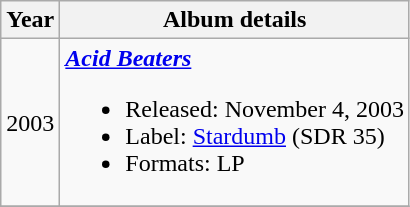<table class ="wikitable">
<tr>
<th>Year</th>
<th>Album details</th>
</tr>
<tr>
<td>2003</td>
<td><strong><em><a href='#'>Acid Beaters</a></em></strong><br><ul><li>Released: November 4, 2003</li><li>Label: <a href='#'>Stardumb</a> (SDR 35)</li><li>Formats: LP</li></ul></td>
</tr>
<tr>
</tr>
</table>
